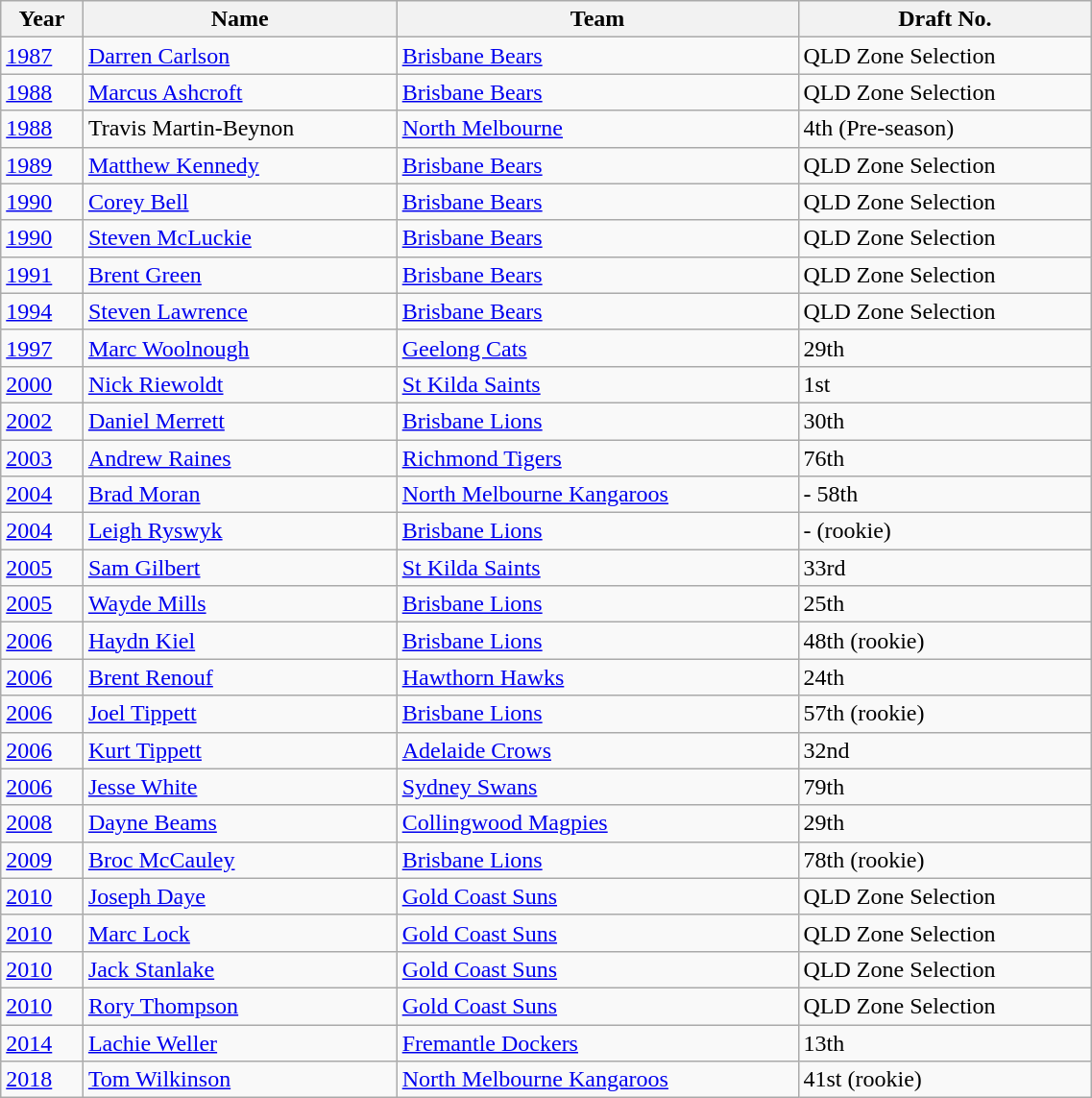<table class="wikitable" style="width:60%;">
<tr>
<th>Year</th>
<th>Name</th>
<th>Team</th>
<th>Draft No.</th>
</tr>
<tr>
<td><a href='#'>1987</a></td>
<td><a href='#'>Darren Carlson</a></td>
<td><a href='#'>Brisbane Bears</a></td>
<td>QLD Zone Selection</td>
</tr>
<tr>
<td><a href='#'>1988</a></td>
<td><a href='#'>Marcus Ashcroft</a></td>
<td><a href='#'>Brisbane Bears</a></td>
<td>QLD Zone Selection</td>
</tr>
<tr>
<td><a href='#'>1988</a></td>
<td>Travis Martin-Beynon</td>
<td><a href='#'>North Melbourne</a></td>
<td>4th (Pre-season)</td>
</tr>
<tr>
<td><a href='#'>1989</a></td>
<td><a href='#'>Matthew Kennedy</a></td>
<td><a href='#'>Brisbane Bears</a></td>
<td>QLD Zone Selection</td>
</tr>
<tr>
<td><a href='#'>1990</a></td>
<td><a href='#'>Corey Bell</a></td>
<td><a href='#'>Brisbane Bears</a></td>
<td>QLD Zone Selection</td>
</tr>
<tr>
<td><a href='#'>1990</a></td>
<td><a href='#'>Steven McLuckie</a></td>
<td><a href='#'>Brisbane Bears</a></td>
<td>QLD Zone Selection</td>
</tr>
<tr>
<td><a href='#'>1991</a></td>
<td><a href='#'>Brent Green</a></td>
<td><a href='#'>Brisbane Bears</a></td>
<td>QLD Zone Selection</td>
</tr>
<tr>
<td><a href='#'>1994</a></td>
<td><a href='#'>Steven Lawrence</a></td>
<td><a href='#'>Brisbane Bears</a></td>
<td>QLD Zone Selection</td>
</tr>
<tr>
<td><a href='#'>1997</a></td>
<td><a href='#'>Marc Woolnough</a></td>
<td><a href='#'>Geelong Cats</a></td>
<td>29th</td>
</tr>
<tr>
<td><a href='#'>2000</a></td>
<td><a href='#'>Nick Riewoldt</a></td>
<td><a href='#'>St Kilda Saints</a></td>
<td>1st</td>
</tr>
<tr>
<td><a href='#'>2002</a></td>
<td><a href='#'>Daniel Merrett</a></td>
<td><a href='#'>Brisbane Lions</a></td>
<td>30th</td>
</tr>
<tr>
<td><a href='#'>2003</a></td>
<td><a href='#'>Andrew Raines</a></td>
<td><a href='#'>Richmond Tigers</a></td>
<td>76th</td>
</tr>
<tr>
<td><a href='#'>2004</a></td>
<td><a href='#'>Brad Moran</a></td>
<td><a href='#'>North Melbourne Kangaroos</a></td>
<td>- 58th</td>
</tr>
<tr>
<td><a href='#'>2004</a></td>
<td><a href='#'>Leigh Ryswyk</a></td>
<td><a href='#'>Brisbane Lions</a></td>
<td>- (rookie)</td>
</tr>
<tr>
<td><a href='#'>2005</a></td>
<td><a href='#'>Sam Gilbert</a></td>
<td><a href='#'>St Kilda Saints</a></td>
<td>33rd</td>
</tr>
<tr>
<td><a href='#'>2005</a></td>
<td><a href='#'>Wayde Mills</a></td>
<td><a href='#'>Brisbane Lions</a></td>
<td>25th</td>
</tr>
<tr>
<td><a href='#'>2006</a></td>
<td><a href='#'>Haydn Kiel</a></td>
<td><a href='#'>Brisbane Lions</a></td>
<td>48th (rookie)</td>
</tr>
<tr>
<td><a href='#'>2006</a></td>
<td><a href='#'>Brent Renouf</a></td>
<td><a href='#'>Hawthorn Hawks</a></td>
<td>24th</td>
</tr>
<tr>
<td><a href='#'>2006</a></td>
<td><a href='#'>Joel Tippett</a></td>
<td><a href='#'>Brisbane Lions</a></td>
<td>57th (rookie)</td>
</tr>
<tr>
<td><a href='#'>2006</a></td>
<td><a href='#'>Kurt Tippett</a></td>
<td><a href='#'>Adelaide Crows</a></td>
<td>32nd</td>
</tr>
<tr>
<td><a href='#'>2006</a></td>
<td><a href='#'>Jesse White</a></td>
<td><a href='#'>Sydney Swans</a></td>
<td>79th</td>
</tr>
<tr>
<td><a href='#'>2008</a></td>
<td><a href='#'>Dayne Beams</a></td>
<td><a href='#'>Collingwood Magpies</a></td>
<td>29th</td>
</tr>
<tr>
<td><a href='#'>2009</a></td>
<td><a href='#'>Broc McCauley</a></td>
<td><a href='#'>Brisbane Lions</a></td>
<td>78th (rookie)</td>
</tr>
<tr>
<td><a href='#'>2010</a></td>
<td><a href='#'>Joseph Daye</a></td>
<td><a href='#'>Gold Coast Suns</a></td>
<td>QLD Zone Selection</td>
</tr>
<tr>
<td><a href='#'>2010</a></td>
<td><a href='#'>Marc Lock</a></td>
<td><a href='#'>Gold Coast Suns</a></td>
<td>QLD Zone Selection</td>
</tr>
<tr>
<td><a href='#'>2010</a></td>
<td><a href='#'>Jack Stanlake</a></td>
<td><a href='#'>Gold Coast Suns</a></td>
<td>QLD Zone Selection</td>
</tr>
<tr>
<td><a href='#'>2010</a></td>
<td><a href='#'>Rory Thompson</a></td>
<td><a href='#'>Gold Coast Suns</a></td>
<td>QLD Zone Selection</td>
</tr>
<tr>
<td><a href='#'>2014</a></td>
<td><a href='#'>Lachie Weller</a></td>
<td><a href='#'>Fremantle Dockers</a></td>
<td>13th</td>
</tr>
<tr>
<td><a href='#'>2018</a></td>
<td><a href='#'>Tom Wilkinson</a></td>
<td><a href='#'>North Melbourne Kangaroos</a></td>
<td>41st (rookie)</td>
</tr>
</table>
